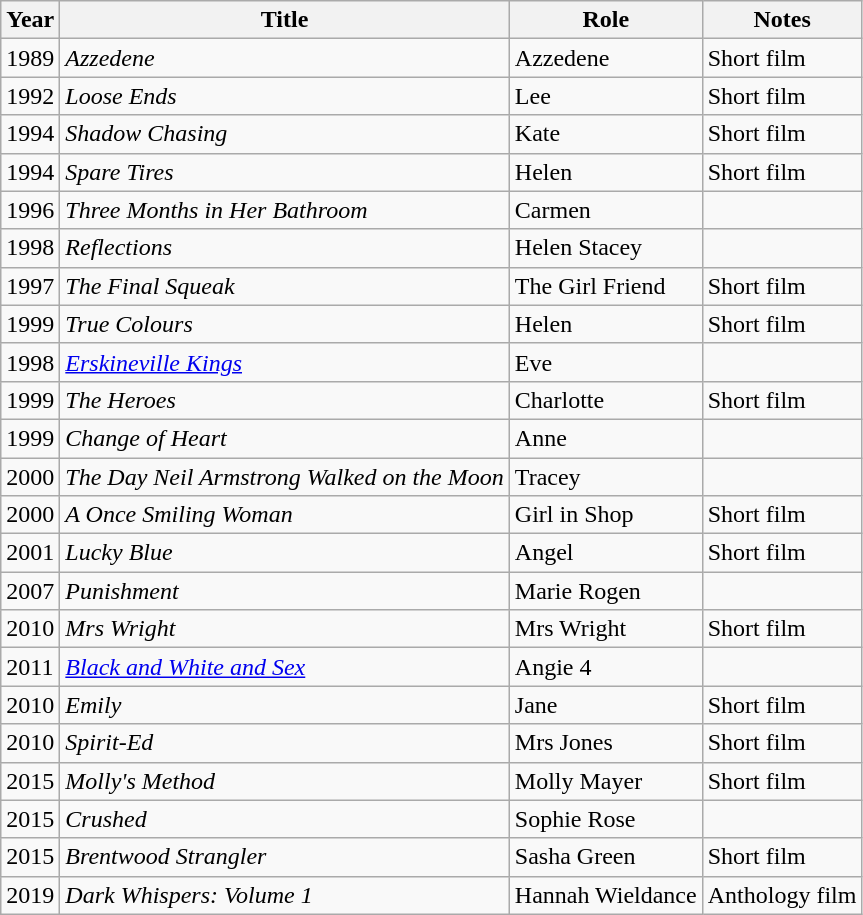<table class="wikitable sortable">
<tr>
<th>Year</th>
<th>Title</th>
<th>Role</th>
<th>Notes</th>
</tr>
<tr>
<td>1989</td>
<td><em>Azzedene</em></td>
<td>Azzedene</td>
<td>Short film</td>
</tr>
<tr>
<td>1992</td>
<td><em>Loose Ends</em></td>
<td>Lee</td>
<td>Short film</td>
</tr>
<tr>
<td>1994</td>
<td><em>Shadow Chasing</em></td>
<td>Kate</td>
<td>Short film</td>
</tr>
<tr>
<td>1994</td>
<td><em>Spare Tires</em></td>
<td>Helen</td>
<td>Short film</td>
</tr>
<tr>
<td>1996</td>
<td><em>Three Months in Her Bathroom</em></td>
<td>Carmen</td>
<td></td>
</tr>
<tr>
<td>1998</td>
<td><em>Reflections</em></td>
<td>Helen Stacey</td>
<td></td>
</tr>
<tr>
<td>1997</td>
<td><em>The Final Squeak</em></td>
<td>The Girl Friend</td>
<td>Short film</td>
</tr>
<tr>
<td>1999</td>
<td><em>True Colours</em></td>
<td>Helen</td>
<td>Short film</td>
</tr>
<tr>
<td>1998</td>
<td><em><a href='#'>Erskineville Kings</a></em></td>
<td>Eve</td>
<td></td>
</tr>
<tr>
<td>1999</td>
<td><em>The Heroes</em></td>
<td>Charlotte</td>
<td>Short film</td>
</tr>
<tr>
<td>1999</td>
<td><em>Change of Heart</em></td>
<td>Anne</td>
<td></td>
</tr>
<tr>
<td>2000</td>
<td><em>The Day Neil Armstrong Walked on the Moon</em></td>
<td>Tracey</td>
<td></td>
</tr>
<tr>
<td>2000</td>
<td><em>A Once Smiling Woman</em></td>
<td>Girl in Shop</td>
<td>Short film</td>
</tr>
<tr>
<td>2001</td>
<td><em>Lucky Blue</em></td>
<td>Angel</td>
<td>Short film</td>
</tr>
<tr>
<td>2007</td>
<td><em>Punishment</em></td>
<td>Marie Rogen</td>
<td></td>
</tr>
<tr>
<td>2010</td>
<td><em>Mrs Wright</em></td>
<td>Mrs Wright</td>
<td>Short film</td>
</tr>
<tr>
<td>2011</td>
<td><em><a href='#'>Black and White and Sex</a></em></td>
<td>Angie 4</td>
<td></td>
</tr>
<tr>
<td>2010</td>
<td><em>Emily</em></td>
<td>Jane</td>
<td>Short film</td>
</tr>
<tr>
<td>2010</td>
<td><em>Spirit-Ed</em></td>
<td>Mrs Jones</td>
<td>Short film</td>
</tr>
<tr>
<td>2015</td>
<td><em>Molly's Method</em></td>
<td>Molly Mayer</td>
<td>Short film</td>
</tr>
<tr>
<td>2015</td>
<td><em>Crushed</em></td>
<td>Sophie Rose</td>
<td></td>
</tr>
<tr>
<td>2015</td>
<td><em>Brentwood Strangler</em></td>
<td>Sasha Green</td>
<td>Short film</td>
</tr>
<tr>
<td>2019</td>
<td><em>Dark Whispers: Volume 1</em></td>
<td>Hannah Wieldance</td>
<td>Anthology film</td>
</tr>
</table>
